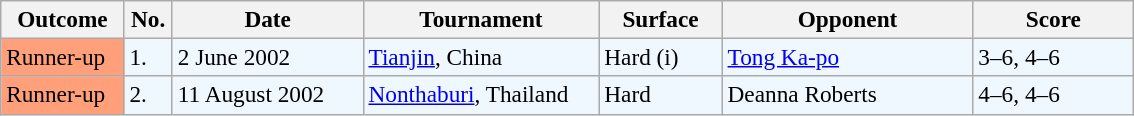<table class="sortable wikitable" style="font-size:97%;">
<tr>
<th width=75>Outcome</th>
<th width=25>No.</th>
<th width=120>Date</th>
<th width=150>Tournament</th>
<th width=75>Surface</th>
<th width=160>Opponent</th>
<th width=100>Score</th>
</tr>
<tr style="background:#f0f8ff;">
<td bgcolor="FFA07A">Runner-up</td>
<td>1.</td>
<td>2 June 2002</td>
<td><a href='#'>Tianjin</a>, China</td>
<td>Hard (i)</td>
<td> <a href='#'>Tong Ka-po</a></td>
<td>3–6, 4–6</td>
</tr>
<tr style="background:#f0f8ff;">
<td bgcolor="FFA07A">Runner-up</td>
<td>2.</td>
<td>11 August 2002</td>
<td><a href='#'>Nonthaburi</a>, Thailand</td>
<td>Hard</td>
<td> Deanna Roberts</td>
<td>4–6, 4–6</td>
</tr>
</table>
